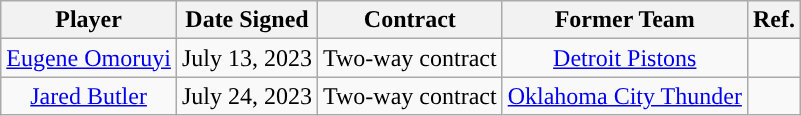<table class="wikitable sortable sortable" style="text-align: center">
<tr>
<th>Player</th>
<th>Date Signed</th>
<th>Contract</th>
<th>Former Team</th>
<th>Ref.</th>
</tr>
<tr>
<td><a href='#'>Eugene Omoruyi</a></td>
<td>July 13, 2023</td>
<td>Two-way contract</td>
<td><a href='#'>Detroit Pistons</a></td>
<td></td>
</tr>
<tr>
<td><a href='#'>Jared Butler</a></td>
<td>July 24, 2023</td>
<td>Two-way contract</td>
<td><a href='#'>Oklahoma City Thunder</a></td>
<td></td>
</tr>
</table>
